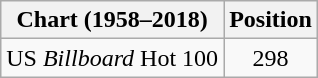<table class="wikitable plainrowheaders">
<tr>
<th>Chart (1958–2018)</th>
<th>Position</th>
</tr>
<tr>
<td>US <em>Billboard</em> Hot 100</td>
<td style="text-align:center;">298</td>
</tr>
</table>
